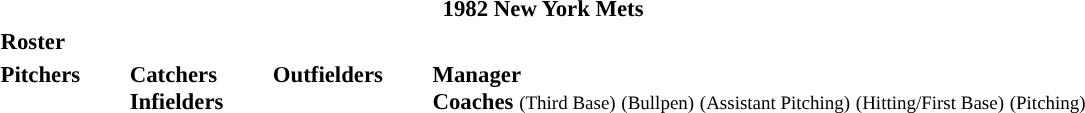<table class="toccolours" style="font-size: 95%;">
<tr>
<th colspan="10">1982 New York Mets</th>
</tr>
<tr>
<td colspan="10"><strong>Roster</strong></td>
</tr>
<tr>
<td valign="top"><strong>Pitchers</strong><br>













</td>
<td style="width:25px;"></td>
<td valign="top"><strong>Catchers</strong><br>



<strong>Infielders</strong>








</td>
<td style="width:25px;"></td>
<td valign="top"><strong>Outfielders</strong><br>






</td>
<td style="width:25px;"></td>
<td valign="top"><strong>Manager</strong><br>
<strong>Coaches</strong>
 <small>(Third Base)</small>
 <small>(Bullpen)</small>
 <small>(Assistant Pitching)</small>
 <small>(Hitting/First Base)</small>
 <small>(Pitching)</small></td>
</tr>
</table>
